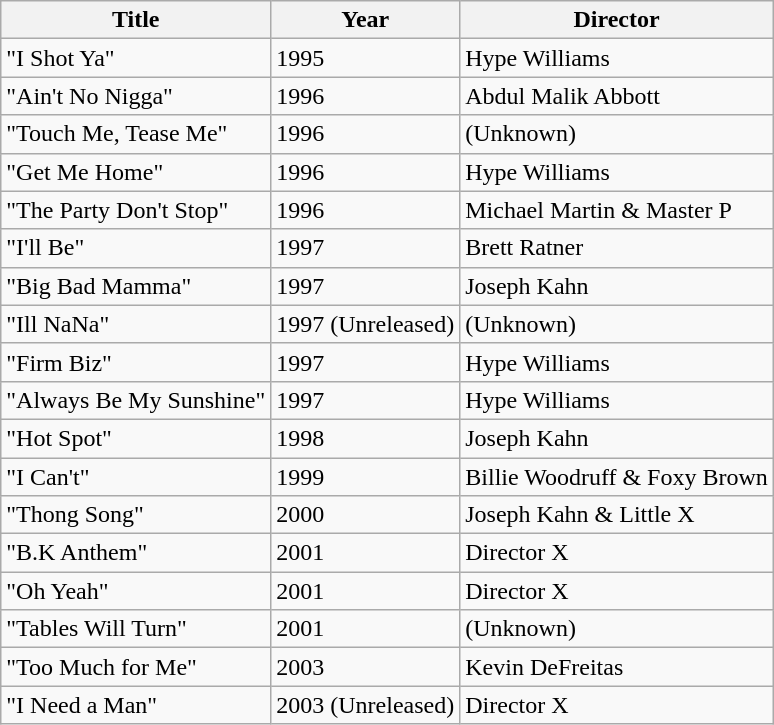<table class="wikitable">
<tr>
<th scope="col">Title</th>
<th scope="col">Year</th>
<th scope="col">Director</th>
</tr>
<tr>
<td>"I Shot Ya"</td>
<td>1995</td>
<td>Hype Williams</td>
</tr>
<tr>
<td>"Ain't No Nigga"</td>
<td>1996</td>
<td>Abdul Malik Abbott</td>
</tr>
<tr>
<td>"Touch Me, Tease Me"</td>
<td>1996</td>
<td>(Unknown)</td>
</tr>
<tr>
<td>"Get Me Home"</td>
<td>1996</td>
<td>Hype Williams</td>
</tr>
<tr>
<td>"The Party Don't Stop"</td>
<td>1996</td>
<td>Michael Martin & Master P</td>
</tr>
<tr>
<td>"I'll Be"</td>
<td>1997</td>
<td>Brett Ratner</td>
</tr>
<tr>
<td>"Big Bad Mamma"</td>
<td>1997</td>
<td>Joseph Kahn</td>
</tr>
<tr>
<td>"Ill NaNa"</td>
<td>1997 (Unreleased)</td>
<td>(Unknown)</td>
</tr>
<tr>
<td>"Firm Biz"</td>
<td>1997</td>
<td>Hype Williams</td>
</tr>
<tr>
<td>"Always Be My Sunshine"</td>
<td>1997</td>
<td>Hype Williams</td>
</tr>
<tr>
<td>"Hot Spot"</td>
<td>1998</td>
<td>Joseph Kahn</td>
</tr>
<tr>
<td>"I Can't"</td>
<td>1999</td>
<td>Billie Woodruff & Foxy Brown</td>
</tr>
<tr>
<td>"Thong Song"</td>
<td>2000</td>
<td>Joseph Kahn & Little X</td>
</tr>
<tr>
<td>"B.K Anthem"</td>
<td>2001</td>
<td>Director X</td>
</tr>
<tr>
<td>"Oh Yeah"</td>
<td>2001</td>
<td>Director X</td>
</tr>
<tr>
<td>"Tables Will Turn"</td>
<td>2001</td>
<td>(Unknown)</td>
</tr>
<tr>
<td>"Too Much for Me"</td>
<td>2003</td>
<td>Kevin DeFreitas</td>
</tr>
<tr>
<td>"I Need a Man"</td>
<td>2003 (Unreleased)</td>
<td>Director X</td>
</tr>
</table>
